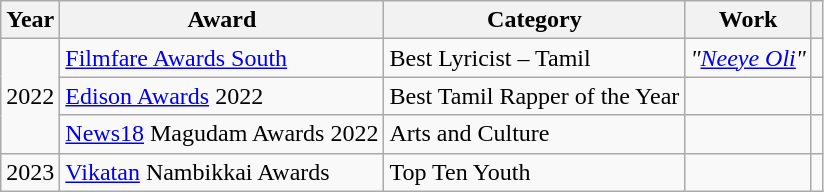<table class="wikitable sortable">
<tr>
<th>Year</th>
<th>Award</th>
<th>Category</th>
<th>Work</th>
<th scope="col" class="unsortable"></th>
</tr>
<tr>
<td rowspan="3">2022</td>
<td><a href='#'>Filmfare Awards South</a></td>
<td>Best Lyricist – Tamil</td>
<td><em>"<a href='#'>Neeye Oli</a>"</em></td>
<td></td>
</tr>
<tr>
<td><a href='#'>Edison Awards</a> 2022</td>
<td>Best Tamil Rapper of the Year</td>
<td></td>
<td></td>
</tr>
<tr>
<td><a href='#'>News18</a> Magudam Awards 2022</td>
<td>Arts and Culture</td>
<td></td>
<td></td>
</tr>
<tr>
<td>2023</td>
<td><a href='#'>Vikatan</a> Nambikkai Awards</td>
<td>Top Ten Youth</td>
<td></td>
<td></td>
</tr>
</table>
